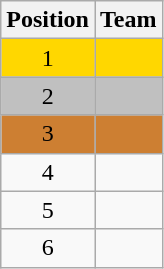<table class="wikitable" style="text-align:center;">
<tr>
<th>Position</th>
<th>Team</th>
</tr>
<tr style="background:#FFD700;">
<td>1</td>
<td></td>
</tr>
<tr style="background:#C0C0C0;">
<td>2</td>
<td></td>
</tr>
<tr style="background:#CD7F32;">
<td>3</td>
<td></td>
</tr>
<tr>
<td>4</td>
<td></td>
</tr>
<tr>
<td>5</td>
<td></td>
</tr>
<tr>
<td>6</td>
<td></td>
</tr>
</table>
